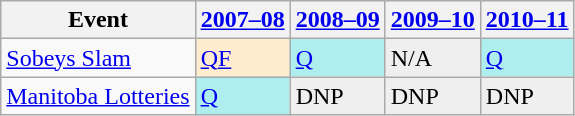<table class="wikitable" border="1">
<tr>
<th>Event</th>
<th><a href='#'>2007–08</a></th>
<th><a href='#'>2008–09</a></th>
<th><a href='#'>2009–10</a></th>
<th><a href='#'>2010–11</a></th>
</tr>
<tr>
<td><a href='#'>Sobeys Slam</a></td>
<td style="background:#ffebcd;"><a href='#'>QF</a></td>
<td style="background:#afeeee;"><a href='#'>Q</a></td>
<td style="background:#EFEFEF;">N/A</td>
<td style="background:#afeeee;"><a href='#'>Q</a></td>
</tr>
<tr>
<td><a href='#'>Manitoba Lotteries</a></td>
<td style="background:#afeeee;"><a href='#'>Q</a></td>
<td style="background:#EFEFEF;">DNP</td>
<td style="background:#EFEFEF;">DNP</td>
<td style="background:#EFEFEF;">DNP</td>
</tr>
</table>
